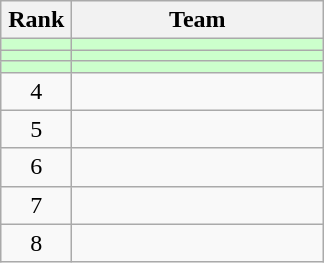<table class=wikitable style="text-align:center;">
<tr>
<th width=40>Rank</th>
<th width=160>Team</th>
</tr>
<tr bgcolor="#ccffcc">
<td></td>
<td align=left></td>
</tr>
<tr bgcolor="#ccffcc">
<td></td>
<td align=left></td>
</tr>
<tr bgcolor="#ccffcc">
<td></td>
<td align=left></td>
</tr>
<tr>
<td>4</td>
<td align=left></td>
</tr>
<tr>
<td>5</td>
<td align=left></td>
</tr>
<tr>
<td>6</td>
<td align=left></td>
</tr>
<tr>
<td>7</td>
<td align=left></td>
</tr>
<tr>
<td>8</td>
<td align=left></td>
</tr>
</table>
